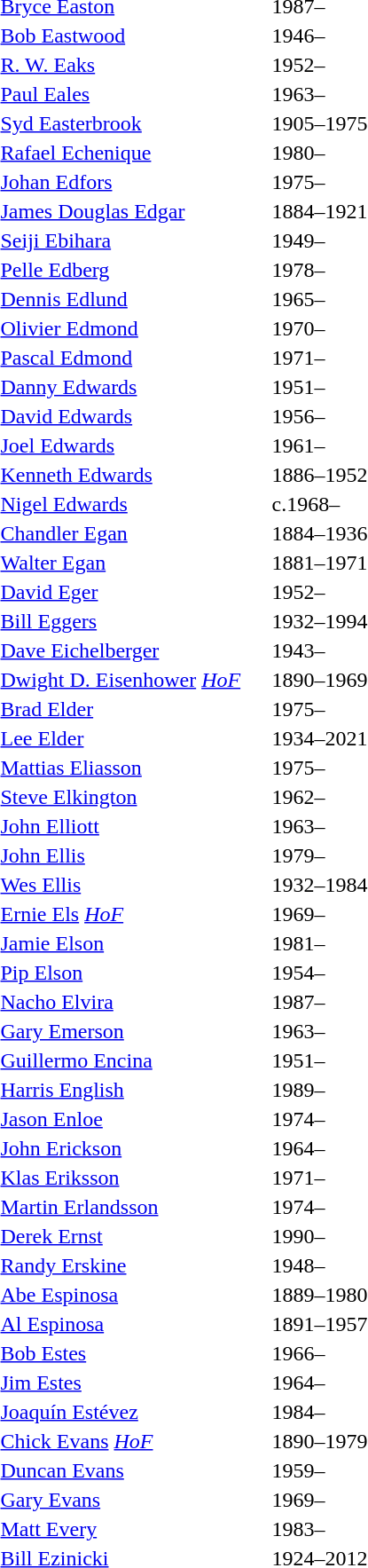<table>
<tr>
<td style="width:200px"> <a href='#'>Bryce Easton</a></td>
<td>1987–</td>
</tr>
<tr>
<td> <a href='#'>Bob Eastwood</a></td>
<td>1946–</td>
</tr>
<tr>
<td> <a href='#'>R. W. Eaks</a></td>
<td>1952–</td>
</tr>
<tr>
<td> <a href='#'>Paul Eales</a></td>
<td>1963–</td>
</tr>
<tr>
<td> <a href='#'>Syd Easterbrook</a></td>
<td>1905–1975</td>
</tr>
<tr>
<td> <a href='#'>Rafael Echenique</a></td>
<td>1980–</td>
</tr>
<tr>
<td> <a href='#'>Johan Edfors</a></td>
<td>1975–</td>
</tr>
<tr>
<td> <a href='#'>James Douglas Edgar</a></td>
<td>1884–1921</td>
</tr>
<tr>
<td> <a href='#'>Seiji Ebihara</a></td>
<td>1949–</td>
</tr>
<tr>
<td> <a href='#'>Pelle Edberg</a></td>
<td>1978–</td>
</tr>
<tr>
<td> <a href='#'>Dennis Edlund</a></td>
<td>1965–</td>
</tr>
<tr>
<td> <a href='#'>Olivier Edmond</a></td>
<td>1970–</td>
</tr>
<tr>
<td> <a href='#'>Pascal Edmond</a></td>
<td>1971–</td>
</tr>
<tr>
<td> <a href='#'>Danny Edwards</a></td>
<td>1951–</td>
</tr>
<tr>
<td> <a href='#'>David Edwards</a></td>
<td>1956–</td>
</tr>
<tr>
<td> <a href='#'>Joel Edwards</a></td>
<td>1961–</td>
</tr>
<tr>
<td> <a href='#'>Kenneth Edwards</a></td>
<td>1886–1952</td>
</tr>
<tr>
<td> <a href='#'>Nigel Edwards</a></td>
<td>c.1968–</td>
</tr>
<tr>
<td> <a href='#'>Chandler Egan</a></td>
<td>1884–1936</td>
</tr>
<tr>
<td> <a href='#'>Walter Egan</a></td>
<td>1881–1971</td>
</tr>
<tr>
<td> <a href='#'>David Eger</a></td>
<td>1952–</td>
</tr>
<tr>
<td> <a href='#'>Bill Eggers</a></td>
<td>1932–1994</td>
</tr>
<tr>
<td> <a href='#'>Dave Eichelberger</a></td>
<td>1943–</td>
</tr>
<tr>
<td> <a href='#'>Dwight D. Eisenhower</a> <em><a href='#'><span>HoF</span></a></em></td>
<td>1890–1969</td>
</tr>
<tr>
<td> <a href='#'>Brad Elder</a></td>
<td>1975–</td>
</tr>
<tr>
<td> <a href='#'>Lee Elder</a></td>
<td>1934–2021</td>
</tr>
<tr>
<td> <a href='#'>Mattias Eliasson</a></td>
<td>1975–</td>
</tr>
<tr>
<td> <a href='#'>Steve Elkington</a></td>
<td>1962–</td>
</tr>
<tr>
<td> <a href='#'>John Elliott</a></td>
<td>1963–</td>
</tr>
<tr>
<td> <a href='#'>John Ellis</a></td>
<td>1979–</td>
</tr>
<tr>
<td> <a href='#'>Wes Ellis</a></td>
<td>1932–1984</td>
</tr>
<tr>
<td> <a href='#'>Ernie Els</a> <em><a href='#'><span>HoF</span></a></em></td>
<td>1969–</td>
</tr>
<tr>
<td> <a href='#'>Jamie Elson</a></td>
<td>1981–</td>
</tr>
<tr>
<td> <a href='#'>Pip Elson</a></td>
<td>1954–</td>
</tr>
<tr>
<td> <a href='#'>Nacho Elvira</a></td>
<td>1987–</td>
</tr>
<tr>
<td> <a href='#'>Gary Emerson</a></td>
<td>1963–</td>
</tr>
<tr>
<td> <a href='#'>Guillermo Encina</a></td>
<td>1951–</td>
</tr>
<tr>
<td> <a href='#'>Harris English</a></td>
<td>1989–</td>
</tr>
<tr>
<td> <a href='#'>Jason Enloe</a></td>
<td>1974–</td>
</tr>
<tr>
<td> <a href='#'>John Erickson</a></td>
<td>1964–</td>
</tr>
<tr>
<td> <a href='#'>Klas Eriksson</a></td>
<td>1971–</td>
</tr>
<tr>
<td> <a href='#'>Martin Erlandsson</a></td>
<td>1974–</td>
</tr>
<tr>
<td> <a href='#'>Derek Ernst</a></td>
<td>1990–</td>
</tr>
<tr>
<td> <a href='#'>Randy Erskine</a></td>
<td>1948–</td>
</tr>
<tr>
<td> <a href='#'>Abe Espinosa</a></td>
<td>1889–1980</td>
</tr>
<tr>
<td> <a href='#'>Al Espinosa</a></td>
<td>1891–1957</td>
</tr>
<tr>
<td> <a href='#'>Bob Estes</a></td>
<td>1966–</td>
</tr>
<tr>
<td> <a href='#'>Jim Estes</a></td>
<td>1964–</td>
</tr>
<tr>
<td> <a href='#'>Joaquín Estévez</a></td>
<td>1984–</td>
</tr>
<tr>
<td> <a href='#'>Chick Evans</a> <em><a href='#'><span>HoF</span></a></em></td>
<td>1890–1979</td>
</tr>
<tr>
<td> <a href='#'>Duncan Evans</a></td>
<td>1959–</td>
</tr>
<tr>
<td> <a href='#'>Gary Evans</a></td>
<td>1969–</td>
</tr>
<tr>
<td> <a href='#'>Matt Every</a></td>
<td>1983–</td>
</tr>
<tr>
<td> <a href='#'>Bill Ezinicki</a></td>
<td>1924–2012</td>
</tr>
</table>
